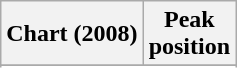<table class="wikitable sortable">
<tr>
<th>Chart (2008)</th>
<th>Peak<br>position</th>
</tr>
<tr>
</tr>
<tr>
</tr>
</table>
